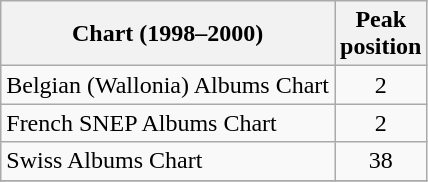<table class="wikitable sortable">
<tr>
<th>Chart (1998–2000)</th>
<th>Peak<br>position</th>
</tr>
<tr>
<td>Belgian (Wallonia) Albums Chart</td>
<td align="center">2</td>
</tr>
<tr>
<td>French SNEP Albums Chart</td>
<td align="center">2</td>
</tr>
<tr>
<td>Swiss Albums Chart</td>
<td align="center">38</td>
</tr>
<tr>
</tr>
</table>
